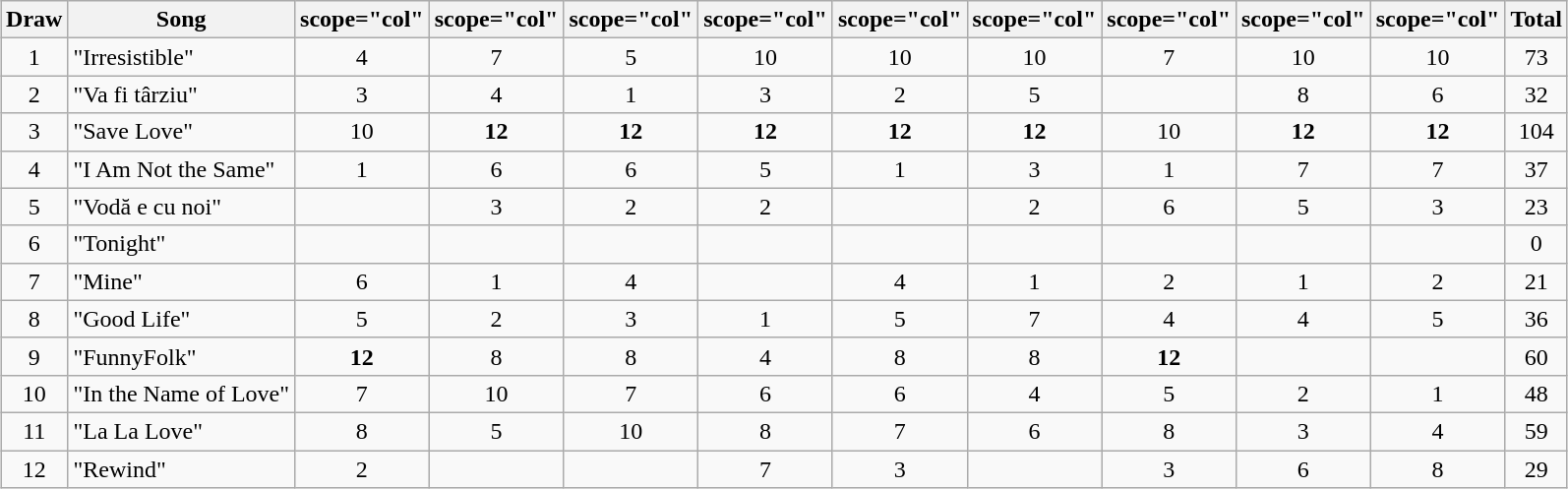<table class="wikitable collapsible" style="margin: 1em auto 1em auto; text-align:center;">
<tr>
<th>Draw</th>
<th>Song</th>
<th>scope="col" </th>
<th>scope="col" </th>
<th>scope="col" </th>
<th>scope="col" </th>
<th>scope="col" </th>
<th>scope="col" </th>
<th>scope="col" </th>
<th>scope="col" </th>
<th>scope="col" </th>
<th>Total</th>
</tr>
<tr>
<td>1</td>
<td align="left">"Irresistible"</td>
<td>4</td>
<td>7</td>
<td>5</td>
<td>10</td>
<td>10</td>
<td>10</td>
<td>7</td>
<td>10</td>
<td>10</td>
<td>73</td>
</tr>
<tr>
<td>2</td>
<td align="left">"Va fi târziu"</td>
<td>3</td>
<td>4</td>
<td>1</td>
<td>3</td>
<td>2</td>
<td>5</td>
<td></td>
<td>8</td>
<td>6</td>
<td>32</td>
</tr>
<tr>
<td>3</td>
<td align="left">"Save Love"</td>
<td>10</td>
<td><strong>12</strong></td>
<td><strong>12</strong></td>
<td><strong>12</strong></td>
<td><strong>12</strong></td>
<td><strong>12</strong></td>
<td>10</td>
<td><strong>12</strong></td>
<td><strong>12</strong></td>
<td>104</td>
</tr>
<tr>
<td>4</td>
<td align="left">"I Am Not the Same"</td>
<td>1</td>
<td>6</td>
<td>6</td>
<td>5</td>
<td>1</td>
<td>3</td>
<td>1</td>
<td>7</td>
<td>7</td>
<td>37</td>
</tr>
<tr>
<td>5</td>
<td align="left">"Vodă e cu noi"</td>
<td></td>
<td>3</td>
<td>2</td>
<td>2</td>
<td></td>
<td>2</td>
<td>6</td>
<td>5</td>
<td>3</td>
<td>23</td>
</tr>
<tr>
<td>6</td>
<td align="left">"Tonight"</td>
<td></td>
<td></td>
<td></td>
<td></td>
<td></td>
<td></td>
<td></td>
<td></td>
<td></td>
<td>0</td>
</tr>
<tr>
<td>7</td>
<td align="left">"Mine"</td>
<td>6</td>
<td>1</td>
<td>4</td>
<td></td>
<td>4</td>
<td>1</td>
<td>2</td>
<td>1</td>
<td>2</td>
<td>21</td>
</tr>
<tr>
<td>8</td>
<td align="left">"Good Life"</td>
<td>5</td>
<td>2</td>
<td>3</td>
<td>1</td>
<td>5</td>
<td>7</td>
<td>4</td>
<td>4</td>
<td>5</td>
<td>36</td>
</tr>
<tr>
<td>9</td>
<td align="left">"FunnyFolk"</td>
<td><strong>12</strong></td>
<td>8</td>
<td>8</td>
<td>4</td>
<td>8</td>
<td>8</td>
<td><strong>12</strong></td>
<td></td>
<td></td>
<td>60</td>
</tr>
<tr>
<td>10</td>
<td align="left">"In the Name of Love"</td>
<td>7</td>
<td>10</td>
<td>7</td>
<td>6</td>
<td>6</td>
<td>4</td>
<td>5</td>
<td>2</td>
<td>1</td>
<td>48</td>
</tr>
<tr>
<td>11</td>
<td align="left">"La La Love"</td>
<td>8</td>
<td>5</td>
<td>10</td>
<td>8</td>
<td>7</td>
<td>6</td>
<td>8</td>
<td>3</td>
<td>4</td>
<td>59</td>
</tr>
<tr>
<td>12</td>
<td align="left">"Rewind"</td>
<td>2</td>
<td></td>
<td></td>
<td>7</td>
<td>3</td>
<td></td>
<td>3</td>
<td>6</td>
<td>8</td>
<td>29</td>
</tr>
</table>
